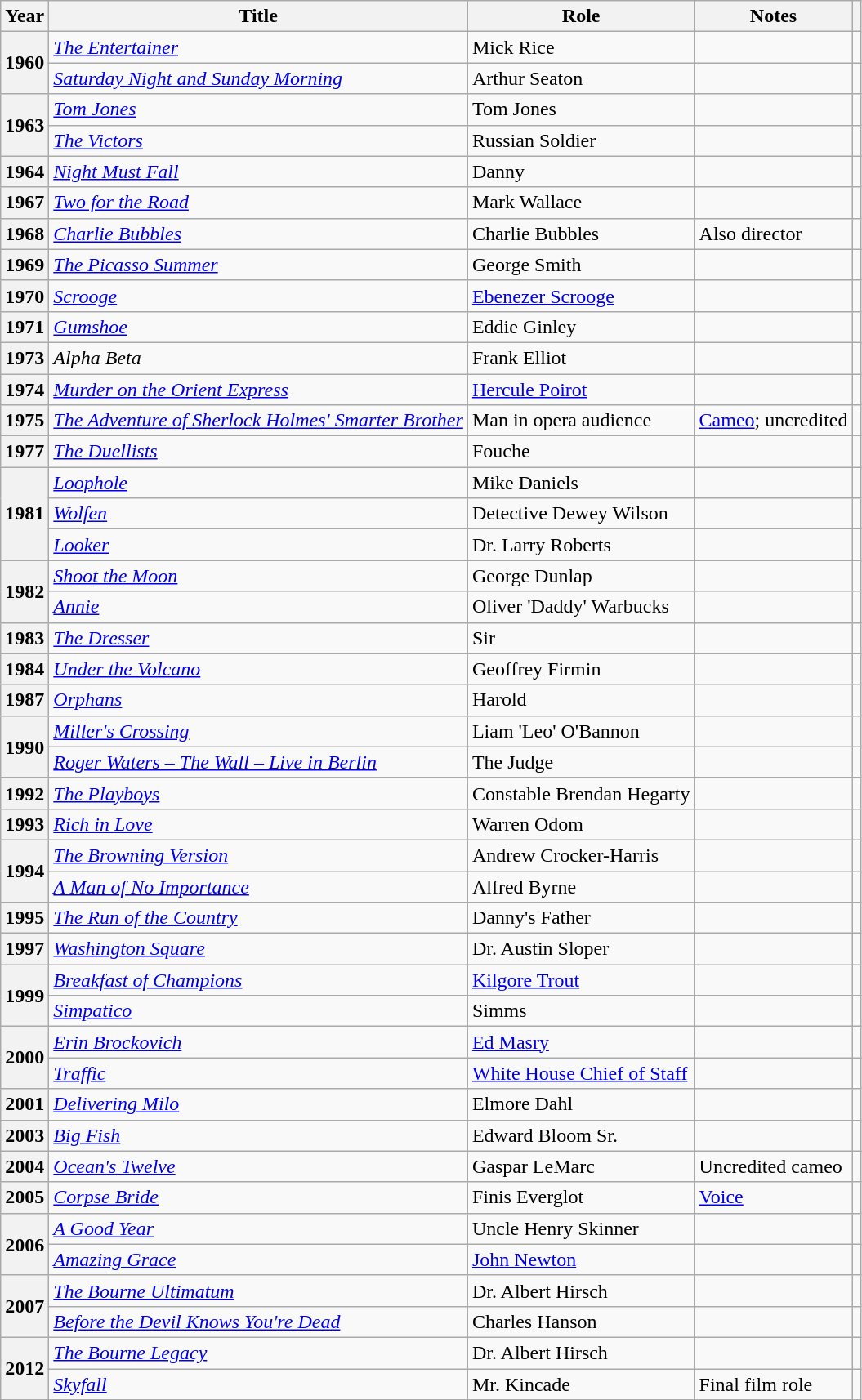<table class="wikitable plainrowheaders sortable">
<tr>
<th scope="col">Year</th>
<th scope="col">Title</th>
<th scope="col">Role</th>
<th scope="col" class="unsortable">Notes</th>
<th scope="col" class="unsortable"></th>
</tr>
<tr>
<th rowspan="2" scope="row">1960</th>
<td data-sort-value="Entertainer, The"><em><a href='#'>The Entertainer</a></em></td>
<td>Mick Rice</td>
<td></td>
<td></td>
</tr>
<tr>
<td><em><a href='#'>Saturday Night and Sunday Morning</a></em></td>
<td>Arthur Seaton</td>
<td></td>
<td></td>
</tr>
<tr>
<th rowspan="2" scope="row">1963</th>
<td><em><a href='#'>Tom Jones</a></em></td>
<td>Tom Jones</td>
<td></td>
<td></td>
</tr>
<tr>
<td data-sort-value="Victors, The"><em><a href='#'>The Victors</a></em></td>
<td>Russian Soldier</td>
<td></td>
<td></td>
</tr>
<tr>
<th scope="row">1964</th>
<td><em><a href='#'>Night Must Fall</a></em></td>
<td>Danny</td>
<td></td>
<td></td>
</tr>
<tr>
<th scope="row">1967</th>
<td><em><a href='#'>Two for the Road</a></em></td>
<td>Mark Wallace</td>
<td></td>
<td></td>
</tr>
<tr>
<th scope="row">1968</th>
<td><em><a href='#'>Charlie Bubbles</a></em></td>
<td>Charlie Bubbles</td>
<td>Also director</td>
<td></td>
</tr>
<tr>
<th scope="row">1969</th>
<td data-sort-value="Picasso Summer, The"><em><a href='#'>The Picasso Summer</a></em></td>
<td>George Smith</td>
<td></td>
<td></td>
</tr>
<tr>
<th scope="row">1970</th>
<td><em><a href='#'>Scrooge</a></em></td>
<td><a href='#'>Ebenezer Scrooge</a></td>
<td></td>
<td></td>
</tr>
<tr>
<th scope="row">1971</th>
<td><em><a href='#'>Gumshoe</a></em></td>
<td>Eddie Ginley</td>
<td></td>
<td></td>
</tr>
<tr>
<th scope="row">1973</th>
<td><em>Alpha Beta</em></td>
<td>Frank Elliot</td>
<td></td>
<td></td>
</tr>
<tr>
<th scope="row">1974</th>
<td><em><a href='#'>Murder on the Orient Express</a></em></td>
<td><a href='#'>Hercule Poirot</a></td>
<td></td>
<td></td>
</tr>
<tr>
<th scope="row">1975</th>
<td data-sort-value="Adventure of Sherlock Holmes' Smarter Brother, The"><em><a href='#'>The Adventure of Sherlock Holmes' Smarter Brother</a></em></td>
<td>Man in opera audience</td>
<td><a href='#'>Cameo</a>; uncredited</td>
<td></td>
</tr>
<tr>
<th scope="row">1977</th>
<td data-sort-value="Duellists, The"><em><a href='#'>The Duellists</a></em></td>
<td>Fouche</td>
<td></td>
<td></td>
</tr>
<tr>
<th rowspan="3" scope="row">1981</th>
<td><em><a href='#'>Loophole</a></em></td>
<td>Mike Daniels</td>
<td></td>
<td></td>
</tr>
<tr>
<td><em><a href='#'>Wolfen</a></em></td>
<td>Detective Dewey Wilson</td>
<td></td>
<td></td>
</tr>
<tr>
<td><em><a href='#'>Looker</a></em></td>
<td>Dr. Larry Roberts</td>
<td></td>
<td></td>
</tr>
<tr>
<th rowspan="2" scope="row">1982</th>
<td><em><a href='#'>Shoot the Moon</a></em></td>
<td>George Dunlap</td>
<td></td>
<td></td>
</tr>
<tr>
<td><em><a href='#'>Annie</a></em></td>
<td>Oliver 'Daddy' Warbucks</td>
<td></td>
<td></td>
</tr>
<tr>
<th scope="row">1983</th>
<td data-sort-value="Dresser, The"><em><a href='#'>The Dresser</a></em></td>
<td>Sir</td>
<td></td>
<td></td>
</tr>
<tr>
<th scope="row">1984</th>
<td><em><a href='#'>Under the Volcano</a></em></td>
<td>Geoffrey Firmin</td>
<td></td>
<td></td>
</tr>
<tr>
<th scope="row">1987</th>
<td><em><a href='#'>Orphans</a></em></td>
<td>Harold</td>
<td></td>
<td></td>
</tr>
<tr>
<th rowspan="2" scope="row">1990</th>
<td><em><a href='#'>Miller's Crossing</a></em></td>
<td>Liam 'Leo' O'Bannon</td>
<td></td>
<td></td>
</tr>
<tr>
<td><em><a href='#'>Roger Waters – The Wall – Live in Berlin</a></em></td>
<td>The Judge</td>
<td></td>
<td></td>
</tr>
<tr>
<th scope="row">1992</th>
<td data-sort-value="Playboys, The"><em><a href='#'>The Playboys</a></em></td>
<td>Constable Brendan Hegarty</td>
<td></td>
<td></td>
</tr>
<tr>
<th scope="row">1993</th>
<td><em><a href='#'>Rich in Love</a></em></td>
<td>Warren Odom</td>
<td></td>
<td></td>
</tr>
<tr>
<th rowspan="2" scope="row">1994</th>
<td data-sort-value="Browning Version, The"><em><a href='#'>The Browning Version</a></em></td>
<td>Andrew Crocker-Harris</td>
<td></td>
<td></td>
</tr>
<tr>
<td data-sort-value="Man of No Importance, A"><em><a href='#'>A Man of No Importance</a></em></td>
<td>Alfred Byrne</td>
<td></td>
<td></td>
</tr>
<tr>
<th scope="row">1995</th>
<td data-sort-value="Run of the Country, The"><em><a href='#'>The Run of the Country</a></em></td>
<td>Danny's Father</td>
<td></td>
<td></td>
</tr>
<tr>
<th scope="row">1997</th>
<td><em><a href='#'>Washington Square</a></em></td>
<td>Dr. Austin Sloper</td>
<td></td>
<td></td>
</tr>
<tr>
<th rowspan="2" scope="row">1999</th>
<td><em><a href='#'>Breakfast of Champions</a></em></td>
<td><a href='#'>Kilgore Trout</a></td>
<td></td>
<td></td>
</tr>
<tr>
<td><em><a href='#'>Simpatico</a></em></td>
<td>Simms</td>
<td></td>
<td></td>
</tr>
<tr>
<th rowspan="2" scope="row">2000</th>
<td><em><a href='#'>Erin Brockovich</a></em></td>
<td><a href='#'>Ed Masry</a></td>
<td></td>
<td></td>
</tr>
<tr>
<td><em><a href='#'>Traffic</a></em></td>
<td><a href='#'>White House Chief of Staff</a></td>
<td></td>
<td></td>
</tr>
<tr>
<th scope="row">2001</th>
<td><em><a href='#'>Delivering Milo</a></em></td>
<td>Elmore Dahl</td>
<td></td>
<td></td>
</tr>
<tr>
<th scope="row">2003</th>
<td><em><a href='#'>Big Fish</a></em></td>
<td>Edward Bloom Sr.</td>
<td></td>
<td></td>
</tr>
<tr>
<th scope="row">2004</th>
<td><em><a href='#'>Ocean's Twelve</a></em></td>
<td>Gaspar LeMarc</td>
<td>Uncredited cameo</td>
<td></td>
</tr>
<tr>
<th scope="row">2005</th>
<td><em><a href='#'>Corpse Bride</a></em></td>
<td>Finis Everglot</td>
<td><a href='#'>Voice</a></td>
<td></td>
</tr>
<tr>
<th rowspan="2" scope="row">2006</th>
<td data-sort-value="Good Year, A"><em><a href='#'>A Good Year</a></em></td>
<td>Uncle Henry Skinner</td>
<td></td>
<td></td>
</tr>
<tr>
<td><em><a href='#'>Amazing Grace</a></em></td>
<td><a href='#'>John Newton</a></td>
<td></td>
<td></td>
</tr>
<tr>
<th rowspan="2" scope="row">2007</th>
<td data-sort-value="Bourne Ultimatum, The"><em><a href='#'>The Bourne Ultimatum</a></em></td>
<td>Dr. Albert Hirsch</td>
<td></td>
<td></td>
</tr>
<tr>
<td><em><a href='#'>Before the Devil Knows You're Dead</a></em></td>
<td>Charles Hanson</td>
<td></td>
<td></td>
</tr>
<tr>
<th rowspan="2" scope="row">2012</th>
<td data-sort-value="Bourne Legacy, The"><em><a href='#'>The Bourne Legacy</a></em></td>
<td>Dr. Albert Hirsch</td>
<td></td>
<td></td>
</tr>
<tr>
<td><em><a href='#'>Skyfall</a></em></td>
<td>Mr. Kincade</td>
<td>Final film role</td>
<td></td>
</tr>
</table>
